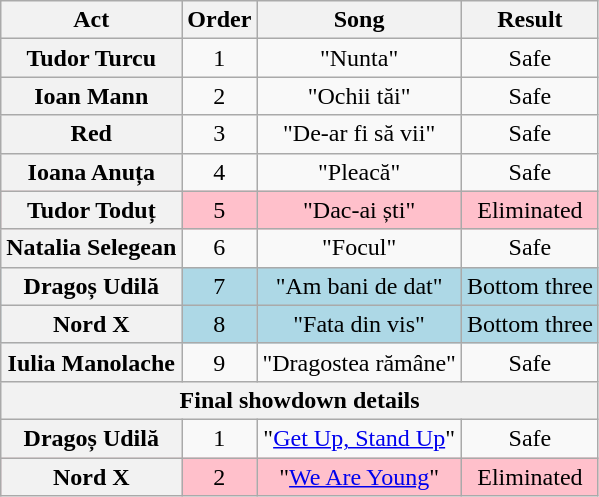<table class="wikitable plainrowheaders" style="text-align:center;">
<tr>
<th scope="col">Act</th>
<th scope="col">Order</th>
<th scope="col">Song</th>
<th scope="col">Result</th>
</tr>
<tr>
<th scope="row">Tudor Turcu</th>
<td>1</td>
<td>"Nunta"</td>
<td>Safe</td>
</tr>
<tr>
<th scope="row">Ioan Mann</th>
<td>2</td>
<td>"Ochii tăi"</td>
<td>Safe</td>
</tr>
<tr>
<th scope="row">Red</th>
<td>3</td>
<td>"De-ar fi să vii"</td>
<td>Safe</td>
</tr>
<tr>
<th scope="row">Ioana Anuța</th>
<td>4</td>
<td>"Pleacă"</td>
<td>Safe</td>
</tr>
<tr style="background:pink;">
<th scope="row">Tudor Toduț</th>
<td>5</td>
<td>"Dac-ai ști"</td>
<td>Eliminated</td>
</tr>
<tr>
<th scope="row">Natalia Selegean</th>
<td>6</td>
<td>"Focul"</td>
<td>Safe</td>
</tr>
<tr style="background:lightblue;">
<th scope="row">Dragoș Udilă</th>
<td>7</td>
<td>"Am bani de dat"</td>
<td>Bottom three</td>
</tr>
<tr style="background:lightblue;">
<th scope="row">Nord X</th>
<td>8</td>
<td>"Fata din vis"</td>
<td>Bottom three</td>
</tr>
<tr>
<th scope="row">Iulia Manolache</th>
<td>9</td>
<td>"Dragostea rămâne"</td>
<td>Safe</td>
</tr>
<tr>
<th colspan="4">Final showdown details</th>
</tr>
<tr>
<th scope="row">Dragoș Udilă</th>
<td>1</td>
<td>"<a href='#'>Get Up, Stand Up</a>"</td>
<td>Safe</td>
</tr>
<tr style="background:pink;">
<th scope="row">Nord X</th>
<td>2</td>
<td>"<a href='#'>We Are Young</a>"</td>
<td>Eliminated</td>
</tr>
</table>
